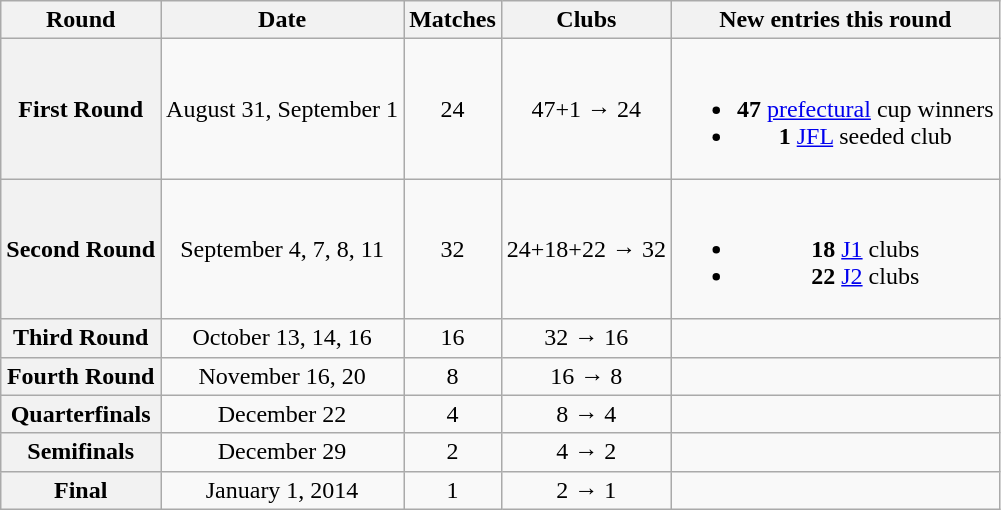<table class="wikitable" style="text-align: center">
<tr>
<th>Round</th>
<th>Date</th>
<th>Matches</th>
<th style="width:100px;">Clubs</th>
<th>New entries this round</th>
</tr>
<tr>
<th>First Round</th>
<td>August 31, September 1</td>
<td>24</td>
<td>47+1 → 24</td>
<td><br><ul><li><strong>47</strong> <a href='#'>prefectural</a> cup winners</li><li><strong>1</strong> <a href='#'>JFL</a> seeded club</li></ul></td>
</tr>
<tr>
<th>Second Round</th>
<td>September 4, 7, 8, 11</td>
<td>32</td>
<td>24+18+22 → 32</td>
<td><br><ul><li><strong>18</strong> <a href='#'>J1</a> clubs</li><li><strong>22</strong> <a href='#'>J2</a> clubs</li></ul></td>
</tr>
<tr>
<th>Third Round</th>
<td>October 13, 14, 16</td>
<td>16</td>
<td>32 → 16</td>
<td></td>
</tr>
<tr>
<th>Fourth Round</th>
<td>November 16, 20</td>
<td>8</td>
<td>16 → 8</td>
<td></td>
</tr>
<tr>
<th>Quarterfinals</th>
<td>December 22</td>
<td>4</td>
<td>8 → 4</td>
<td></td>
</tr>
<tr>
<th>Semifinals</th>
<td>December 29</td>
<td>2</td>
<td>4 → 2</td>
<td></td>
</tr>
<tr>
<th>Final</th>
<td>January 1, 2014</td>
<td>1</td>
<td>2 → 1</td>
<td></td>
</tr>
</table>
